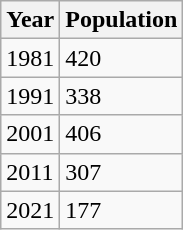<table class="wikitable">
<tr>
<th>Year</th>
<th>Population</th>
</tr>
<tr>
<td>1981</td>
<td>420</td>
</tr>
<tr>
<td>1991</td>
<td>338</td>
</tr>
<tr>
<td>2001</td>
<td>406</td>
</tr>
<tr>
<td>2011</td>
<td>307</td>
</tr>
<tr>
<td>2021</td>
<td>177</td>
</tr>
</table>
